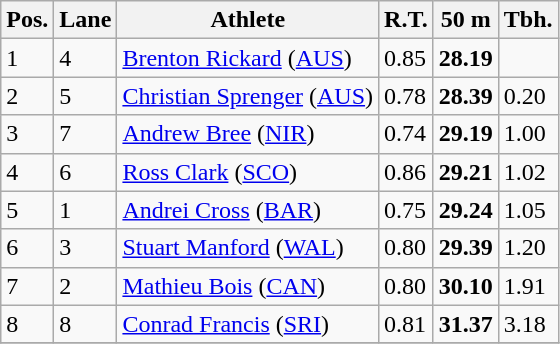<table class="wikitable">
<tr>
<th>Pos.</th>
<th>Lane</th>
<th>Athlete</th>
<th>R.T.</th>
<th>50 m</th>
<th>Tbh.</th>
</tr>
<tr>
<td>1</td>
<td>4</td>
<td> <a href='#'>Brenton Rickard</a> (<a href='#'>AUS</a>)</td>
<td>0.85</td>
<td><strong>28.19</strong></td>
<td> </td>
</tr>
<tr>
<td>2</td>
<td>5</td>
<td> <a href='#'>Christian Sprenger</a> (<a href='#'>AUS</a>)</td>
<td>0.78</td>
<td><strong>28.39</strong></td>
<td>0.20</td>
</tr>
<tr>
<td>3</td>
<td>7</td>
<td> <a href='#'>Andrew Bree</a> (<a href='#'>NIR</a>)</td>
<td>0.74</td>
<td><strong>29.19</strong></td>
<td>1.00</td>
</tr>
<tr>
<td>4</td>
<td>6</td>
<td> <a href='#'>Ross Clark</a> (<a href='#'>SCO</a>)</td>
<td>0.86</td>
<td><strong>29.21</strong></td>
<td>1.02</td>
</tr>
<tr>
<td>5</td>
<td>1</td>
<td> <a href='#'>Andrei Cross</a> (<a href='#'>BAR</a>)</td>
<td>0.75</td>
<td><strong>29.24</strong></td>
<td>1.05</td>
</tr>
<tr>
<td>6</td>
<td>3</td>
<td> <a href='#'>Stuart Manford</a> (<a href='#'>WAL</a>)</td>
<td>0.80</td>
<td><strong>29.39</strong></td>
<td>1.20</td>
</tr>
<tr>
<td>7</td>
<td>2</td>
<td> <a href='#'>Mathieu Bois</a> (<a href='#'>CAN</a>)</td>
<td>0.80</td>
<td><strong>30.10</strong></td>
<td>1.91</td>
</tr>
<tr>
<td>8</td>
<td>8</td>
<td> <a href='#'>Conrad Francis</a> (<a href='#'>SRI</a>)</td>
<td>0.81</td>
<td><strong>31.37</strong></td>
<td>3.18</td>
</tr>
<tr>
</tr>
</table>
